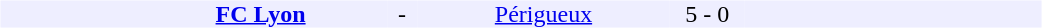<table table width=700>
<tr>
<td width=700 valign=top><br><table border=0 cellspacing=0 cellpadding=0 style=font-size: 100%; border-collapse: collapse; width=100%>
<tr align=center bgcolor=#EEEEFF>
<td width=90></td>
<td width=170><strong><a href='#'>FC Lyon</a></strong></td>
<td width=20>-</td>
<td width=170><a href='#'>Périgueux</a></td>
<td width=50>5 - 0</td>
<td width=200></td>
</tr>
</table>
</td>
</tr>
</table>
